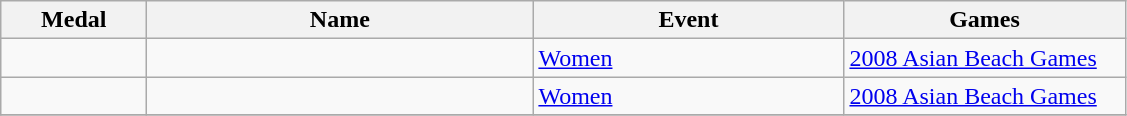<table class="wikitable sortable" style="font-size:100%">
<tr>
<th width="90">Medal</th>
<th width="250">Name</th>
<th width="200">Event</th>
<th width="180">Games</th>
</tr>
<tr>
<td></td>
<td></td>
<td><a href='#'>Women</a></td>
<td><a href='#'>2008 Asian Beach Games</a></td>
</tr>
<tr>
<td></td>
<td></td>
<td><a href='#'>Women</a></td>
<td><a href='#'>2008 Asian Beach Games</a></td>
</tr>
<tr>
</tr>
</table>
